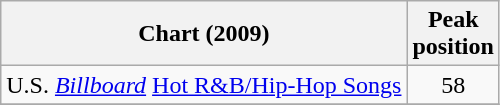<table class="wikitable">
<tr>
<th align="left">Chart (2009)</th>
<th align="center">Peak<br>position</th>
</tr>
<tr>
<td align="left">U.S. <em><a href='#'>Billboard</a></em> <a href='#'>Hot R&B/Hip-Hop Songs</a></td>
<td align="center">58</td>
</tr>
<tr>
</tr>
</table>
